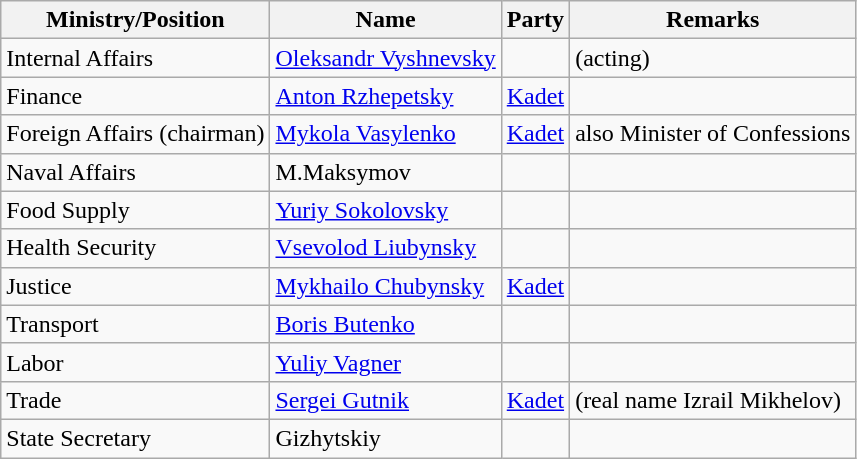<table class="wikitable">
<tr>
<th>Ministry/Position</th>
<th>Name</th>
<th>Party</th>
<th>Remarks</th>
</tr>
<tr>
<td>Internal Affairs</td>
<td><a href='#'>Oleksandr Vyshnevsky</a></td>
<td></td>
<td>(acting)</td>
</tr>
<tr>
<td>Finance</td>
<td><a href='#'>Anton Rzhepetsky</a></td>
<td><a href='#'>Kadet</a></td>
<td></td>
</tr>
<tr>
<td>Foreign Affairs (chairman)</td>
<td><a href='#'>Mykola Vasylenko</a></td>
<td><a href='#'>Kadet</a></td>
<td>also Minister of Confessions</td>
</tr>
<tr>
<td>Naval Affairs</td>
<td>M.Maksymov</td>
<td></td>
<td></td>
</tr>
<tr>
<td>Food Supply</td>
<td><a href='#'>Yuriy Sokolovsky</a></td>
<td></td>
<td></td>
</tr>
<tr>
<td>Health Security</td>
<td><a href='#'>Vsevolod Liubynsky</a></td>
<td></td>
<td></td>
</tr>
<tr>
<td>Justice</td>
<td><a href='#'>Mykhailo Chubynsky</a></td>
<td><a href='#'>Kadet</a></td>
<td></td>
</tr>
<tr>
<td>Transport</td>
<td><a href='#'>Boris Butenko</a></td>
<td></td>
<td></td>
</tr>
<tr>
<td>Labor</td>
<td><a href='#'>Yuliy Vagner</a></td>
<td></td>
<td></td>
</tr>
<tr>
<td>Trade</td>
<td><a href='#'>Sergei Gutnik</a></td>
<td><a href='#'>Kadet</a></td>
<td>(real name Izrail Mikhelov)</td>
</tr>
<tr>
<td>State Secretary</td>
<td>Gizhytskiy</td>
<td></td>
<td></td>
</tr>
</table>
